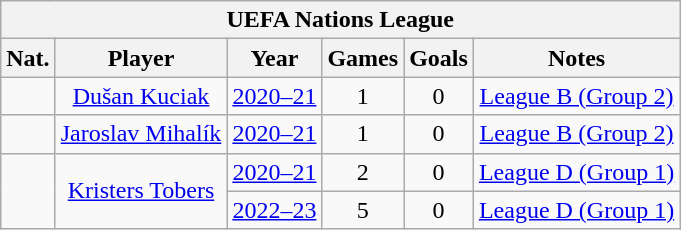<table class="wikitable" style="text-align: center">
<tr>
<th colspan=6>UEFA Nations League</th>
</tr>
<tr>
<th>Nat.</th>
<th>Player</th>
<th>Year</th>
<th>Games</th>
<th>Goals</th>
<th>Notes</th>
</tr>
<tr>
<td></td>
<td><a href='#'>Dušan Kuciak</a></td>
<td><a href='#'>2020–21</a></td>
<td>1</td>
<td>0</td>
<td><a href='#'>League B (Group 2)</a></td>
</tr>
<tr>
<td></td>
<td><a href='#'>Jaroslav Mihalík</a></td>
<td><a href='#'>2020–21</a></td>
<td>1</td>
<td>0</td>
<td><a href='#'>League B (Group 2)</a></td>
</tr>
<tr>
<td rowspan=2></td>
<td rowspan=2><a href='#'>Kristers Tobers</a></td>
<td><a href='#'>2020–21</a></td>
<td>2</td>
<td>0</td>
<td><a href='#'>League D (Group 1)</a></td>
</tr>
<tr>
<td><a href='#'>2022–23</a></td>
<td>5</td>
<td>0</td>
<td><a href='#'>League D (Group 1)</a></td>
</tr>
</table>
